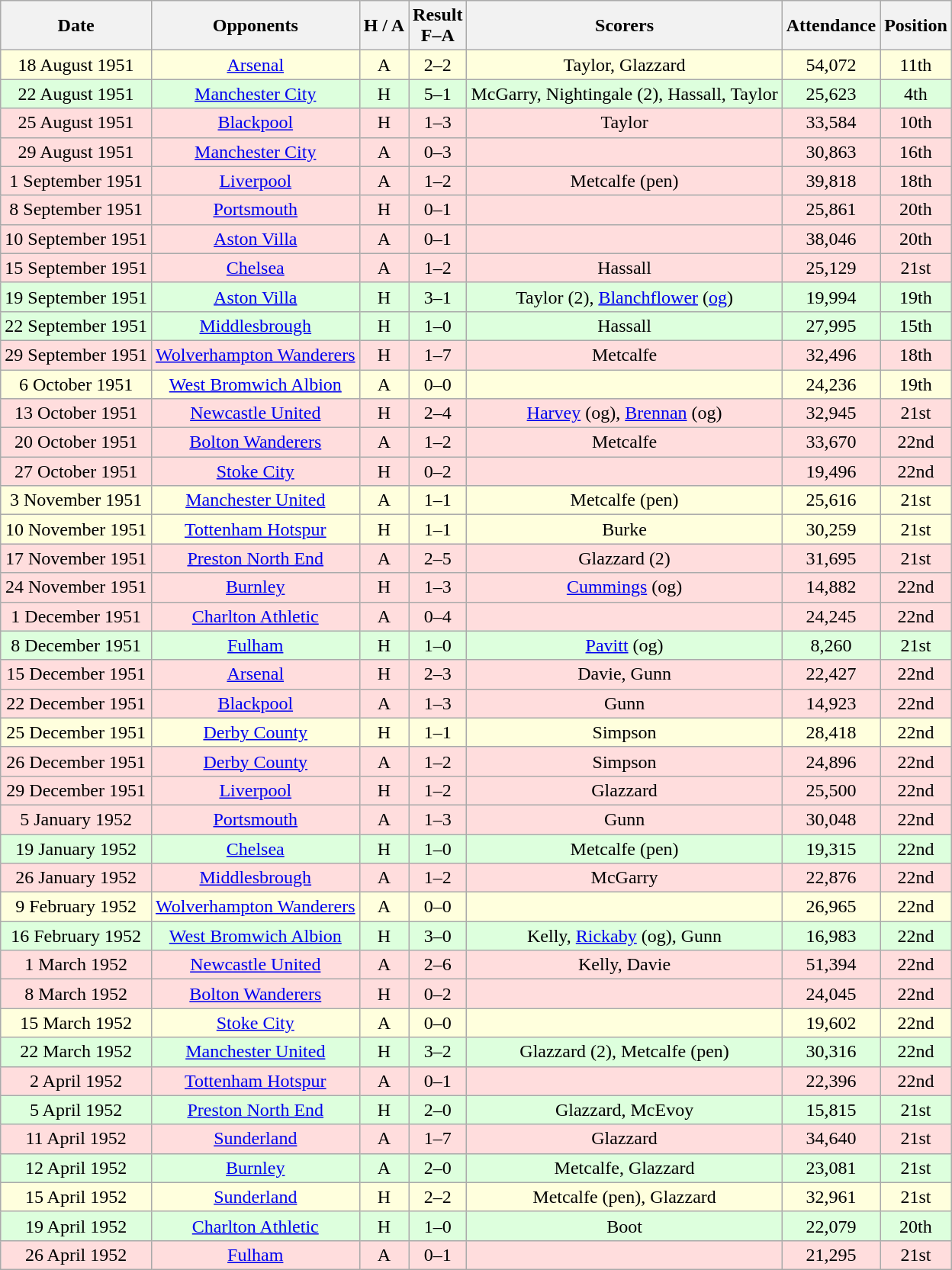<table class="wikitable" style="text-align:center">
<tr>
<th>Date</th>
<th>Opponents</th>
<th>H / A</th>
<th>Result<br>F–A</th>
<th>Scorers</th>
<th>Attendance</th>
<th>Position</th>
</tr>
<tr bgcolor="#ffffdd">
<td>18 August 1951</td>
<td><a href='#'>Arsenal</a></td>
<td>A</td>
<td>2–2</td>
<td>Taylor, Glazzard</td>
<td>54,072</td>
<td>11th</td>
</tr>
<tr bgcolor="#ddffdd">
<td>22 August 1951</td>
<td><a href='#'>Manchester City</a></td>
<td>H</td>
<td>5–1</td>
<td>McGarry, Nightingale (2), Hassall, Taylor</td>
<td>25,623</td>
<td>4th</td>
</tr>
<tr bgcolor="#ffdddd">
<td>25 August 1951</td>
<td><a href='#'>Blackpool</a></td>
<td>H</td>
<td>1–3</td>
<td>Taylor</td>
<td>33,584</td>
<td>10th</td>
</tr>
<tr bgcolor="#ffdddd">
<td>29 August 1951</td>
<td><a href='#'>Manchester City</a></td>
<td>A</td>
<td>0–3</td>
<td></td>
<td>30,863</td>
<td>16th</td>
</tr>
<tr bgcolor="#ffdddd">
<td>1 September 1951</td>
<td><a href='#'>Liverpool</a></td>
<td>A</td>
<td>1–2</td>
<td>Metcalfe (pen)</td>
<td>39,818</td>
<td>18th</td>
</tr>
<tr bgcolor="#ffdddd">
<td>8 September 1951</td>
<td><a href='#'>Portsmouth</a></td>
<td>H</td>
<td>0–1</td>
<td></td>
<td>25,861</td>
<td>20th</td>
</tr>
<tr bgcolor="#ffdddd">
<td>10 September 1951</td>
<td><a href='#'>Aston Villa</a></td>
<td>A</td>
<td>0–1</td>
<td></td>
<td>38,046</td>
<td>20th</td>
</tr>
<tr bgcolor="#ffdddd">
<td>15 September 1951</td>
<td><a href='#'>Chelsea</a></td>
<td>A</td>
<td>1–2</td>
<td>Hassall</td>
<td>25,129</td>
<td>21st</td>
</tr>
<tr bgcolor="#ddffdd">
<td>19 September 1951</td>
<td><a href='#'>Aston Villa</a></td>
<td>H</td>
<td>3–1</td>
<td>Taylor (2), <a href='#'>Blanchflower</a> (<a href='#'>og</a>)</td>
<td>19,994</td>
<td>19th</td>
</tr>
<tr bgcolor="#ddffdd">
<td>22 September 1951</td>
<td><a href='#'>Middlesbrough</a></td>
<td>H</td>
<td>1–0</td>
<td>Hassall</td>
<td>27,995</td>
<td>15th</td>
</tr>
<tr bgcolor="#ffdddd">
<td>29 September 1951</td>
<td><a href='#'>Wolverhampton Wanderers</a></td>
<td>H</td>
<td>1–7</td>
<td>Metcalfe</td>
<td>32,496</td>
<td>18th</td>
</tr>
<tr bgcolor="#ffffdd">
<td>6 October 1951</td>
<td><a href='#'>West Bromwich Albion</a></td>
<td>A</td>
<td>0–0</td>
<td></td>
<td>24,236</td>
<td>19th</td>
</tr>
<tr bgcolor="#ffdddd">
<td>13 October 1951</td>
<td><a href='#'>Newcastle United</a></td>
<td>H</td>
<td>2–4</td>
<td><a href='#'>Harvey</a> (og), <a href='#'>Brennan</a> (og)</td>
<td>32,945</td>
<td>21st</td>
</tr>
<tr bgcolor="#ffdddd">
<td>20 October 1951</td>
<td><a href='#'>Bolton Wanderers</a></td>
<td>A</td>
<td>1–2</td>
<td>Metcalfe</td>
<td>33,670</td>
<td>22nd</td>
</tr>
<tr bgcolor="#ffdddd">
<td>27 October 1951</td>
<td><a href='#'>Stoke City</a></td>
<td>H</td>
<td>0–2</td>
<td></td>
<td>19,496</td>
<td>22nd</td>
</tr>
<tr bgcolor="#ffffdd">
<td>3 November 1951</td>
<td><a href='#'>Manchester United</a></td>
<td>A</td>
<td>1–1</td>
<td>Metcalfe (pen)</td>
<td>25,616</td>
<td>21st</td>
</tr>
<tr bgcolor="#ffffdd">
<td>10 November 1951</td>
<td><a href='#'>Tottenham Hotspur</a></td>
<td>H</td>
<td>1–1</td>
<td>Burke</td>
<td>30,259</td>
<td>21st</td>
</tr>
<tr bgcolor="#ffdddd">
<td>17 November 1951</td>
<td><a href='#'>Preston North End</a></td>
<td>A</td>
<td>2–5</td>
<td>Glazzard (2)</td>
<td>31,695</td>
<td>21st</td>
</tr>
<tr bgcolor="#ffdddd">
<td>24 November 1951</td>
<td><a href='#'>Burnley</a></td>
<td>H</td>
<td>1–3</td>
<td><a href='#'>Cummings</a> (og)</td>
<td>14,882</td>
<td>22nd</td>
</tr>
<tr bgcolor="#ffdddd">
<td>1 December 1951</td>
<td><a href='#'>Charlton Athletic</a></td>
<td>A</td>
<td>0–4</td>
<td></td>
<td>24,245</td>
<td>22nd</td>
</tr>
<tr bgcolor="#ddffdd">
<td>8 December 1951</td>
<td><a href='#'>Fulham</a></td>
<td>H</td>
<td>1–0</td>
<td><a href='#'>Pavitt</a> (og)</td>
<td>8,260</td>
<td>21st</td>
</tr>
<tr bgcolor="#ffdddd">
<td>15 December 1951</td>
<td><a href='#'>Arsenal</a></td>
<td>H</td>
<td>2–3</td>
<td>Davie, Gunn</td>
<td>22,427</td>
<td>22nd</td>
</tr>
<tr bgcolor="#ffdddd">
<td>22 December 1951</td>
<td><a href='#'>Blackpool</a></td>
<td>A</td>
<td>1–3</td>
<td>Gunn</td>
<td>14,923</td>
<td>22nd</td>
</tr>
<tr bgcolor="#ffffdd">
<td>25 December 1951</td>
<td><a href='#'>Derby County</a></td>
<td>H</td>
<td>1–1</td>
<td>Simpson</td>
<td>28,418</td>
<td>22nd</td>
</tr>
<tr bgcolor="#ffdddd">
<td>26 December 1951</td>
<td><a href='#'>Derby County</a></td>
<td>A</td>
<td>1–2</td>
<td>Simpson</td>
<td>24,896</td>
<td>22nd</td>
</tr>
<tr bgcolor="#ffdddd">
<td>29 December 1951</td>
<td><a href='#'>Liverpool</a></td>
<td>H</td>
<td>1–2</td>
<td>Glazzard</td>
<td>25,500</td>
<td>22nd</td>
</tr>
<tr bgcolor="#ffdddd">
<td>5 January 1952</td>
<td><a href='#'>Portsmouth</a></td>
<td>A</td>
<td>1–3</td>
<td>Gunn</td>
<td>30,048</td>
<td>22nd</td>
</tr>
<tr bgcolor="#ddffdd">
<td>19 January 1952</td>
<td><a href='#'>Chelsea</a></td>
<td>H</td>
<td>1–0</td>
<td>Metcalfe (pen)</td>
<td>19,315</td>
<td>22nd</td>
</tr>
<tr bgcolor="#ffdddd">
<td>26 January 1952</td>
<td><a href='#'>Middlesbrough</a></td>
<td>A</td>
<td>1–2</td>
<td>McGarry</td>
<td>22,876</td>
<td>22nd</td>
</tr>
<tr bgcolor="#ffffdd">
<td>9 February 1952</td>
<td><a href='#'>Wolverhampton Wanderers</a></td>
<td>A</td>
<td>0–0</td>
<td></td>
<td>26,965</td>
<td>22nd</td>
</tr>
<tr bgcolor="#ddffdd">
<td>16 February 1952</td>
<td><a href='#'>West Bromwich Albion</a></td>
<td>H</td>
<td>3–0</td>
<td>Kelly, <a href='#'>Rickaby</a> (og), Gunn</td>
<td>16,983</td>
<td>22nd</td>
</tr>
<tr bgcolor="#ffdddd">
<td>1 March 1952</td>
<td><a href='#'>Newcastle United</a></td>
<td>A</td>
<td>2–6</td>
<td>Kelly, Davie</td>
<td>51,394</td>
<td>22nd</td>
</tr>
<tr bgcolor="#ffdddd">
<td>8 March 1952</td>
<td><a href='#'>Bolton Wanderers</a></td>
<td>H</td>
<td>0–2</td>
<td></td>
<td>24,045</td>
<td>22nd</td>
</tr>
<tr bgcolor="#ffffdd">
<td>15 March 1952</td>
<td><a href='#'>Stoke City</a></td>
<td>A</td>
<td>0–0</td>
<td></td>
<td>19,602</td>
<td>22nd</td>
</tr>
<tr bgcolor="#ddffdd">
<td>22 March 1952</td>
<td><a href='#'>Manchester United</a></td>
<td>H</td>
<td>3–2</td>
<td>Glazzard (2), Metcalfe (pen)</td>
<td>30,316</td>
<td>22nd</td>
</tr>
<tr bgcolor="#ffdddd">
<td>2 April 1952</td>
<td><a href='#'>Tottenham Hotspur</a></td>
<td>A</td>
<td>0–1</td>
<td></td>
<td>22,396</td>
<td>22nd</td>
</tr>
<tr bgcolor="#ddffdd">
<td>5 April 1952</td>
<td><a href='#'>Preston North End</a></td>
<td>H</td>
<td>2–0</td>
<td>Glazzard, McEvoy</td>
<td>15,815</td>
<td>21st</td>
</tr>
<tr bgcolor="#ffdddd">
<td>11 April 1952</td>
<td><a href='#'>Sunderland</a></td>
<td>A</td>
<td>1–7</td>
<td>Glazzard</td>
<td>34,640</td>
<td>21st</td>
</tr>
<tr bgcolor="#ddffdd">
<td>12 April 1952</td>
<td><a href='#'>Burnley</a></td>
<td>A</td>
<td>2–0</td>
<td>Metcalfe, Glazzard</td>
<td>23,081</td>
<td>21st</td>
</tr>
<tr bgcolor="#ffffdd">
<td>15 April 1952</td>
<td><a href='#'>Sunderland</a></td>
<td>H</td>
<td>2–2</td>
<td>Metcalfe (pen), Glazzard</td>
<td>32,961</td>
<td>21st</td>
</tr>
<tr bgcolor="#ddffdd">
<td>19 April 1952</td>
<td><a href='#'>Charlton Athletic</a></td>
<td>H</td>
<td>1–0</td>
<td>Boot</td>
<td>22,079</td>
<td>20th</td>
</tr>
<tr bgcolor="#ffdddd">
<td>26 April 1952</td>
<td><a href='#'>Fulham</a></td>
<td>A</td>
<td>0–1</td>
<td></td>
<td>21,295</td>
<td>21st</td>
</tr>
</table>
